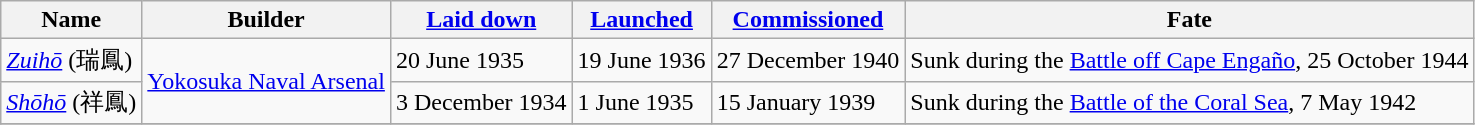<table class="wikitable plainrowheaders">
<tr>
<th scope="col">Name</th>
<th scope="col">Builder</th>
<th scope="col"><a href='#'>Laid down</a></th>
<th scope="col"><a href='#'>Launched</a></th>
<th scope="col"><a href='#'>Commissioned</a></th>
<th>Fate</th>
</tr>
<tr>
<td scope="row"><a href='#'><em>Zuihō</em></a> (瑞鳳)</td>
<td rowspan=2><a href='#'>Yokosuka Naval Arsenal</a></td>
<td>20 June 1935</td>
<td>19 June 1936</td>
<td>27 December 1940</td>
<td>Sunk during the <a href='#'>Battle off Cape Engaño</a>, 25 October 1944</td>
</tr>
<tr>
<td scope="row"><a href='#'><em>Shōhō</em></a> (祥鳳)</td>
<td>3 December 1934</td>
<td>1 June 1935</td>
<td>15 January 1939</td>
<td>Sunk during the <a href='#'>Battle of the Coral Sea</a>, 7 May 1942</td>
</tr>
<tr>
</tr>
</table>
